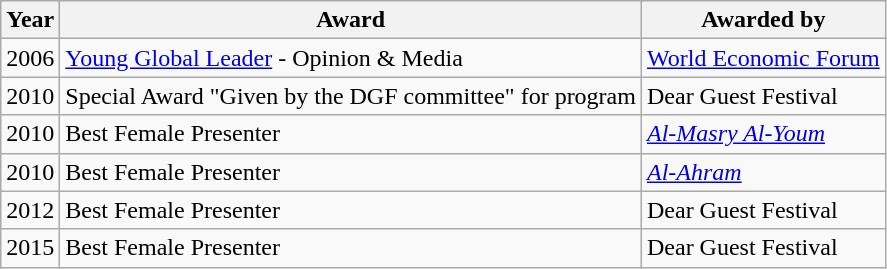<table class="wikitable sortable">
<tr>
<th>Year</th>
<th>Award</th>
<th>Awarded by</th>
</tr>
<tr>
<td>2006</td>
<td><a href='#'>Young Global Leader</a> - Opinion & Media</td>
<td><a href='#'>World Economic Forum</a></td>
</tr>
<tr>
<td>2010</td>
<td>Special Award "Given by the DGF committee" for  program</td>
<td>Dear Guest Festival</td>
</tr>
<tr>
<td>2010</td>
<td>Best Female Presenter</td>
<td><em><a href='#'>Al-Masry Al-Youm</a></em></td>
</tr>
<tr>
<td>2010</td>
<td>Best Female Presenter</td>
<td><em><a href='#'>Al-Ahram</a></em></td>
</tr>
<tr>
<td>2012</td>
<td>Best Female Presenter</td>
<td>Dear Guest Festival</td>
</tr>
<tr>
<td>2015</td>
<td>Best Female Presenter</td>
<td>Dear Guest Festival</td>
</tr>
</table>
